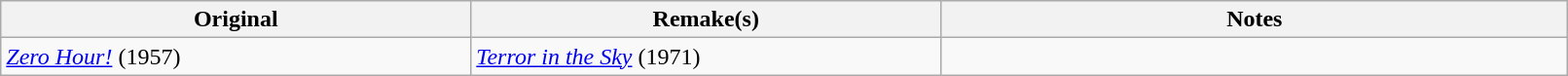<table class="wikitable" style="width:85%">
<tr>
<th style="width:30%">Original</th>
<th style="width:30%">Remake(s)</th>
<th>Notes</th>
</tr>
<tr>
<td><em><a href='#'>Zero Hour!</a></em> (1957)</td>
<td><em><a href='#'>Terror in the Sky</a></em> (1971)</td>
<td></td>
</tr>
</table>
